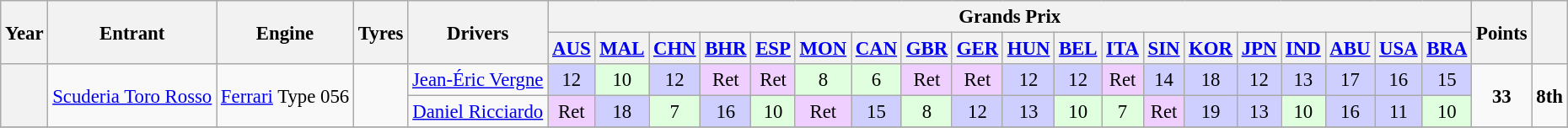<table class="wikitable" style="text-align:center; font-size:95%">
<tr>
<th rowspan="2">Year</th>
<th rowspan="2">Entrant</th>
<th rowspan="2">Engine</th>
<th rowspan="2">Tyres</th>
<th rowspan="2">Drivers</th>
<th colspan="19">Grands Prix</th>
<th rowspan="2">Points</th>
<th rowspan="2"></th>
</tr>
<tr>
<th><a href='#'>AUS</a></th>
<th><a href='#'>MAL</a></th>
<th><a href='#'>CHN</a></th>
<th><a href='#'>BHR</a></th>
<th><a href='#'>ESP</a></th>
<th><a href='#'>MON</a></th>
<th><a href='#'>CAN</a></th>
<th><a href='#'>GBR</a></th>
<th><a href='#'>GER</a></th>
<th><a href='#'>HUN</a></th>
<th><a href='#'>BEL</a></th>
<th><a href='#'>ITA</a></th>
<th><a href='#'>SIN</a></th>
<th><a href='#'>KOR</a></th>
<th><a href='#'>JPN</a></th>
<th><a href='#'>IND</a></th>
<th><a href='#'>ABU</a></th>
<th><a href='#'>USA</a></th>
<th><a href='#'>BRA</a></th>
</tr>
<tr>
<th rowspan=2></th>
<td rowspan=2><a href='#'>Scuderia Toro Rosso</a></td>
<td rowspan=2><a href='#'>Ferrari</a> Type 056</td>
<td rowspan=2></td>
<td align="center"> <a href='#'>Jean-Éric Vergne</a></td>
<td style="background:#CFCFFF;">12</td>
<td style="background:#dfffdf;">10</td>
<td style="background:#CFCFFF;">12</td>
<td style="background:#efcfff;">Ret</td>
<td style="background:#efcfff;">Ret</td>
<td style="background:#dfffdf;">8</td>
<td style="background:#dfffdf;">6</td>
<td style="background:#efcfff;">Ret</td>
<td style="background:#efcfff;">Ret</td>
<td style="background:#cfcfff;">12</td>
<td style="background:#cfcfff;">12</td>
<td style="background:#efcfff;">Ret</td>
<td style="background:#cfcfff;">14</td>
<td style="background:#cfcfff;">18</td>
<td style="background:#cfcfff;">12</td>
<td style="background:#cfcfff;">13</td>
<td style="background:#cfcfff;">17</td>
<td style="background:#cfcfff;">16</td>
<td style="background:#cfcfff;">15</td>
<td rowspan="2"><strong>33</strong></td>
<td rowspan="2"><strong>8th</strong></td>
</tr>
<tr>
<td align="center"> <a href='#'>Daniel Ricciardo</a></td>
<td style="background:#efcfff;">Ret</td>
<td style="background:#cfcfff;">18</td>
<td style="background:#dfffdf;">7</td>
<td style="background:#cfcfff;">16</td>
<td style="background:#dfffdf;">10</td>
<td style="background:#efcfff;">Ret</td>
<td style="background:#cfcfff;">15</td>
<td style="background:#dfffdf;">8</td>
<td style="background:#cfcfff;">12</td>
<td style="background:#cfcfff;">13</td>
<td style="background:#dfffdf;">10</td>
<td style="background:#dfffdf;">7</td>
<td style="background:#efcfff;">Ret</td>
<td style="background:#cfcfff;">19</td>
<td style="background:#cfcfff;">13</td>
<td style="background:#dfffdf;">10</td>
<td style="background:#cfcfff;">16</td>
<td style="background:#cfcfff;">11</td>
<td style="background:#dfffdf;">10</td>
</tr>
<tr>
</tr>
</table>
